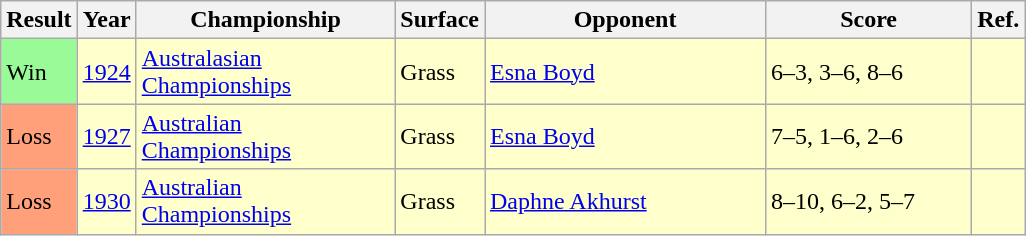<table class="sortable wikitable">
<tr>
<th style="width:40px">Result</th>
<th style="width:30px">Year</th>
<th style="width:165px">Championship</th>
<th style="width:50px">Surface</th>
<th style="width:180px">Opponent</th>
<th style="width:130px" class="unsortable">Score</th>
<th style="width:15px"  class="unsortable">Ref.</th>
</tr>
<tr style="background:#ffc;">
<td style="background:#98fb98;">Win</td>
<td><a href='#'>1924</a></td>
<td><a href='#'>Australasian Championships</a></td>
<td>Grass</td>
<td> <a href='#'>Esna Boyd</a></td>
<td>6–3, 3–6, 8–6</td>
<td></td>
</tr>
<tr style="background:#ffc;">
<td style="background:#ffa07a;">Loss</td>
<td><a href='#'>1927</a></td>
<td><a href='#'>Australian Championships</a></td>
<td>Grass</td>
<td> <a href='#'>Esna Boyd</a></td>
<td>7–5, 1–6, 2–6</td>
<td></td>
</tr>
<tr style="background:#ffc;">
<td style="background:#ffa07a;">Loss</td>
<td><a href='#'>1930</a></td>
<td><a href='#'>Australian Championships</a></td>
<td>Grass</td>
<td>  <a href='#'>Daphne Akhurst</a></td>
<td>8–10, 6–2, 5–7</td>
<td></td>
</tr>
</table>
